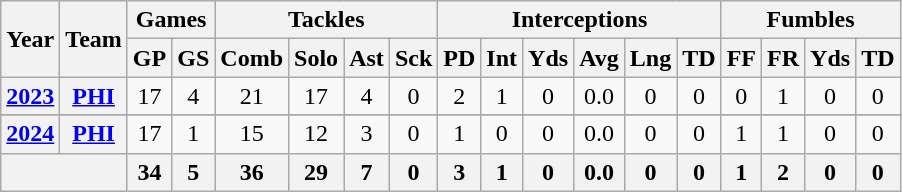<table class="wikitable" style="text-align:center">
<tr>
<th rowspan="2">Year</th>
<th rowspan="2">Team</th>
<th colspan="2">Games</th>
<th colspan="4">Tackles</th>
<th colspan="6">Interceptions</th>
<th colspan="4">Fumbles</th>
</tr>
<tr>
<th>GP</th>
<th>GS</th>
<th>Comb</th>
<th>Solo</th>
<th>Ast</th>
<th>Sck</th>
<th>PD</th>
<th>Int</th>
<th>Yds</th>
<th>Avg</th>
<th>Lng</th>
<th>TD</th>
<th>FF</th>
<th>FR</th>
<th>Yds</th>
<th>TD</th>
</tr>
<tr>
<th><a href='#'>2023</a></th>
<th><a href='#'>PHI</a></th>
<td>17</td>
<td>4</td>
<td>21</td>
<td>17</td>
<td>4</td>
<td>0</td>
<td>2</td>
<td>1</td>
<td>0</td>
<td>0.0</td>
<td>0</td>
<td>0</td>
<td>0</td>
<td>1</td>
<td>0</td>
<td>0</td>
</tr>
<tr>
</tr>
<tr>
<th><a href='#'>2024</a></th>
<th><a href='#'>PHI</a></th>
<td>17</td>
<td>1</td>
<td>15</td>
<td>12</td>
<td>3</td>
<td>0</td>
<td>1</td>
<td>0</td>
<td>0</td>
<td>0.0</td>
<td>0</td>
<td>0</td>
<td>1</td>
<td>1</td>
<td>0</td>
<td>0</td>
</tr>
<tr>
<th colspan="2"></th>
<th>34</th>
<th>5</th>
<th>36</th>
<th>29</th>
<th>7</th>
<th>0</th>
<th>3</th>
<th>1</th>
<th>0</th>
<th>0.0</th>
<th>0</th>
<th>0</th>
<th>1</th>
<th>2</th>
<th>0</th>
<th>0</th>
</tr>
</table>
